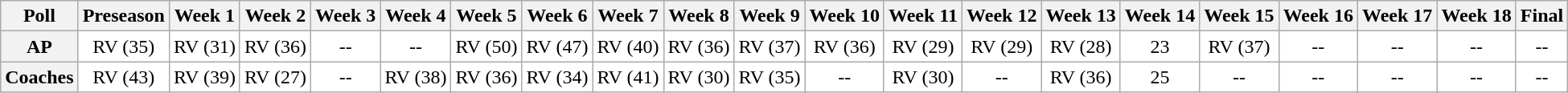<table class="wikitable" style="white-space:nowrap;">
<tr>
<th>Poll</th>
<th>Preseason<br></th>
<th>Week 1<br></th>
<th>Week 2<br></th>
<th>Week 3<br></th>
<th>Week 4<br></th>
<th>Week 5<br></th>
<th>Week 6<br></th>
<th>Week 7<br></th>
<th>Week 8<br></th>
<th>Week 9<br></th>
<th>Week 10<br></th>
<th>Week 11<br></th>
<th>Week 12<br></th>
<th>Week 13<br></th>
<th>Week 14<br></th>
<th>Week 15<br></th>
<th>Week 16<br></th>
<th>Week 17<br></th>
<th>Week 18<br></th>
<th>Final</th>
</tr>
<tr style="text-align:center;">
<th>AP</th>
<td style="background:#FFF;">RV (35)</td>
<td style="background:#FFF;">RV (31)</td>
<td style="background:#FFF;">RV (36)</td>
<td style="background:#FFF;">--</td>
<td style="background:#FFF;">--</td>
<td style="background:#FFF;">RV (50)</td>
<td style="background:#FFF;">RV (47)</td>
<td style="background:#FFF;">RV (40)</td>
<td style="background:#FFF;">RV (36)</td>
<td style="background:#FFF;">RV (37)</td>
<td style="background:#FFF;">RV (36)</td>
<td style="background:#FFF;">RV (29)</td>
<td style="background:#FFF;">RV (29)</td>
<td style="background:#FFF;">RV (28)</td>
<td style="background:#FFF;">23</td>
<td style="background:#FFF;">RV (37)</td>
<td style="background:#FFF;">--</td>
<td style="background:#FFF;">--</td>
<td style="background:#FFF;">--</td>
<td style="background:#FFF;">--</td>
</tr>
<tr style="text-align:center;">
<th>Coaches</th>
<td style="background:#FFF;">RV (43)</td>
<td style="background:#FFF;">RV (39)</td>
<td style="background:#FFF;">RV (27)</td>
<td style="background:#FFF;">--</td>
<td style="background:#FFF;">RV (38)</td>
<td style="background:#FFF;">RV (36)</td>
<td style="background:#FFF;">RV (34)</td>
<td style="background:#FFF;">RV (41)</td>
<td style="background:#FFF;">RV (30)</td>
<td style="background:#FFF;">RV (35)</td>
<td style="background:#FFF;">--</td>
<td style="background:#FFF;">RV (30)</td>
<td style="background:#FFF;">--</td>
<td style="background:#FFF;">RV (36)</td>
<td style="background:#FFF;">25</td>
<td style="background:#FFF;">--</td>
<td style="background:#FFF;">--</td>
<td style="background:#FFF;">--</td>
<td style="background:#FFF;">--</td>
<td style="background:#FFF;">--</td>
</tr>
</table>
